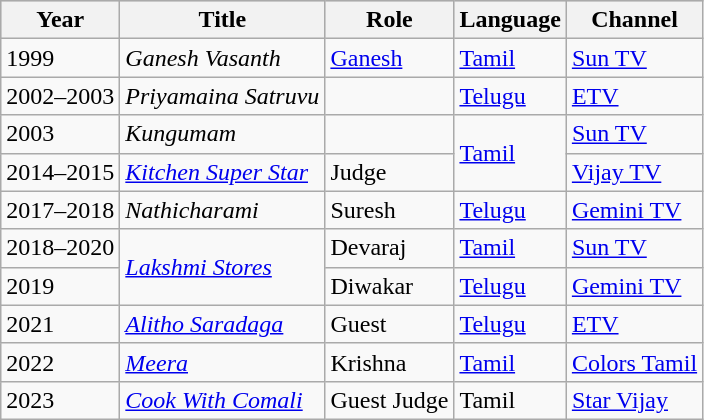<table class="wikitable">
<tr style="background:#ccc; text-align:center;">
<th>Year</th>
<th>Title</th>
<th>Role</th>
<th>Language</th>
<th>Channel</th>
</tr>
<tr>
<td>1999</td>
<td><em>Ganesh Vasanth</em></td>
<td><a href='#'>Ganesh</a></td>
<td><a href='#'>Tamil</a></td>
<td><a href='#'>Sun TV</a></td>
</tr>
<tr>
<td>2002–2003</td>
<td><em>Priyamaina Satruvu</em></td>
<td></td>
<td><a href='#'>Telugu</a></td>
<td><a href='#'>ETV</a></td>
</tr>
<tr>
<td>2003</td>
<td><em>Kungumam</em></td>
<td></td>
<td rowspan="2"><a href='#'>Tamil</a></td>
<td><a href='#'>Sun TV</a></td>
</tr>
<tr>
<td>2014–2015</td>
<td><em><a href='#'>Kitchen Super Star</a></em></td>
<td>Judge</td>
<td><a href='#'>Vijay TV</a></td>
</tr>
<tr>
<td>2017–2018</td>
<td><em>Nathicharami</em></td>
<td>Suresh</td>
<td><a href='#'>Telugu</a></td>
<td><a href='#'>Gemini TV</a></td>
</tr>
<tr>
<td>2018–2020</td>
<td rowspan="2"><em><a href='#'>Lakshmi Stores</a></em></td>
<td>Devaraj</td>
<td><a href='#'>Tamil</a></td>
<td><a href='#'>Sun TV</a></td>
</tr>
<tr>
<td>2019</td>
<td>Diwakar</td>
<td><a href='#'>Telugu</a></td>
<td><a href='#'>Gemini TV</a></td>
</tr>
<tr>
<td>2021</td>
<td><em><a href='#'>Alitho Saradaga</a></em></td>
<td>Guest</td>
<td><a href='#'>Telugu</a></td>
<td><a href='#'>ETV</a></td>
</tr>
<tr>
<td>2022</td>
<td><em><a href='#'>Meera</a></em></td>
<td>Krishna</td>
<td><a href='#'>Tamil</a></td>
<td><a href='#'>Colors Tamil</a></td>
</tr>
<tr>
<td>2023</td>
<td><a href='#'><em>Cook With Comali</em></a></td>
<td>Guest Judge</td>
<td>Tamil</td>
<td><a href='#'>Star Vijay</a></td>
</tr>
</table>
